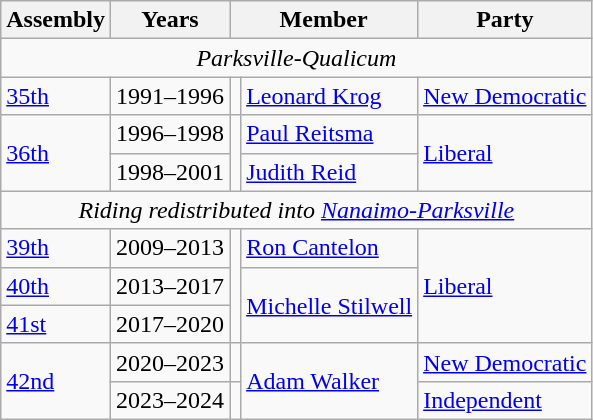<table class="wikitable">
<tr>
<th>Assembly</th>
<th>Years</th>
<th colspan="2">Member</th>
<th>Party</th>
</tr>
<tr>
<td align="center" colspan=5><em>Parksville-Qualicum</em></td>
</tr>
<tr>
<td><a href='#'>35th</a></td>
<td>1991–1996</td>
<td></td>
<td><a href='#'>Leonard Krog</a></td>
<td><a href='#'>New Democratic</a></td>
</tr>
<tr>
<td rowspan=2><a href='#'>36th</a></td>
<td>1996–1998</td>
<td rowspan=2 ></td>
<td><a href='#'>Paul Reitsma</a></td>
<td rowspan=2><a href='#'>Liberal</a></td>
</tr>
<tr>
<td>1998–2001</td>
<td><a href='#'>Judith Reid</a></td>
</tr>
<tr>
<td align="center" colspan=5><em>Riding redistributed into <a href='#'>Nanaimo-Parksville</a></em></td>
</tr>
<tr>
<td><a href='#'>39th</a></td>
<td>2009–2013</td>
<td rowspan=3 ></td>
<td><a href='#'>Ron Cantelon</a></td>
<td rowspan=3><a href='#'>Liberal</a></td>
</tr>
<tr>
<td><a href='#'>40th</a></td>
<td>2013–2017</td>
<td rowspan=2><a href='#'>Michelle Stilwell</a></td>
</tr>
<tr>
<td><a href='#'>41st</a></td>
<td>2017–2020</td>
</tr>
<tr>
<td rowspan=2><a href='#'>42nd</a></td>
<td>2020–2023</td>
<td></td>
<td rowspan=2><a href='#'>Adam Walker</a></td>
<td><a href='#'>New Democratic</a></td>
</tr>
<tr>
<td>2023–2024</td>
<td></td>
<td><a href='#'>Independent</a></td>
</tr>
</table>
